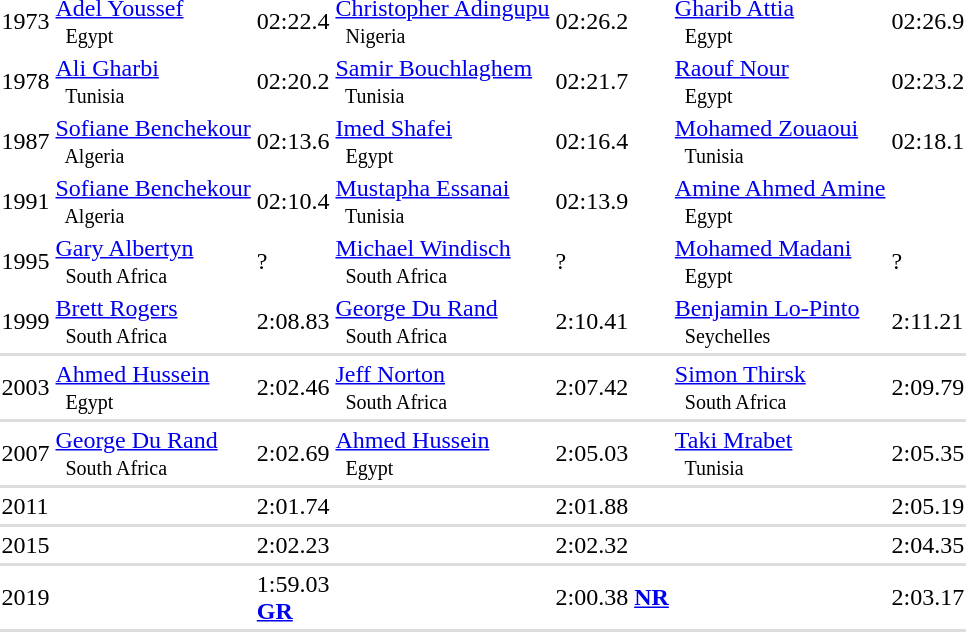<table>
<tr>
<td>1973</td>
<td><a href='#'>Adel Youssef</a> <small><br>    Egypt </small></td>
<td>02:22.4</td>
<td><a href='#'>Christopher Adingupu</a> <small><br>    Nigeria </small></td>
<td>02:26.2</td>
<td><a href='#'>Gharib Attia</a> <small><br>    Egypt </small></td>
<td>02:26.9</td>
</tr>
<tr>
<td>1978</td>
<td><a href='#'>Ali Gharbi</a> <small><br>    Tunisia </small></td>
<td>02:20.2</td>
<td><a href='#'>Samir Bouchlaghem</a> <small><br>    Tunisia </small></td>
<td>02:21.7</td>
<td><a href='#'>Raouf Nour</a> <small><br>    Egypt </small></td>
<td>02:23.2</td>
</tr>
<tr>
<td>1987</td>
<td><a href='#'>Sofiane Benchekour</a> <small><br>    Algeria </small></td>
<td>02:13.6</td>
<td><a href='#'>Imed Shafei</a> <small><br>    Egypt </small></td>
<td>02:16.4</td>
<td><a href='#'>Mohamed Zouaoui</a> <small><br>    Tunisia </small></td>
<td>02:18.1</td>
</tr>
<tr>
<td>1991</td>
<td><a href='#'>Sofiane Benchekour</a> <small><br>    Algeria </small></td>
<td>02:10.4</td>
<td><a href='#'>Mustapha Essanai</a> <small><br>    Tunisia </small></td>
<td>02:13.9</td>
<td><a href='#'>Amine Ahmed Amine</a> <small><br>    Egypt </small></td>
<td></td>
</tr>
<tr>
<td>1995</td>
<td><a href='#'>Gary Albertyn</a> <small><br>    South Africa </small></td>
<td>?</td>
<td><a href='#'>Michael Windisch</a> <small><br>    South Africa </small></td>
<td>?</td>
<td><a href='#'>Mohamed Madani</a> <small><br>    Egypt </small></td>
<td>?</td>
</tr>
<tr>
<td>1999</td>
<td><a href='#'>Brett Rogers</a> <small><br>    South Africa </small></td>
<td>2:08.83</td>
<td><a href='#'>George Du Rand</a> <small><br>    South Africa </small></td>
<td>2:10.41</td>
<td><a href='#'>Benjamin Lo-Pinto</a> <small><br>    Seychelles </small></td>
<td>2:11.21</td>
</tr>
<tr bgcolor=#DDDDDD>
<td colspan=7></td>
</tr>
<tr>
<td>2003</td>
<td><a href='#'>Ahmed Hussein</a> <small><br>    Egypt </small></td>
<td>2:02.46</td>
<td><a href='#'>Jeff Norton</a> <small><br>    South Africa </small></td>
<td>2:07.42</td>
<td><a href='#'>Simon Thirsk</a> <small><br>    South Africa </small></td>
<td>2:09.79</td>
</tr>
<tr bgcolor=#DDDDDD>
<td colspan=7></td>
</tr>
<tr>
<td>2007</td>
<td><a href='#'>George Du Rand</a> <small><br>   South Africa</small></td>
<td>2:02.69</td>
<td><a href='#'>Ahmed Hussein</a> <small><br>   Egypt</small></td>
<td>2:05.03</td>
<td><a href='#'>Taki Mrabet</a> <small><br>   Tunisia</small></td>
<td>2:05.35</td>
</tr>
<tr bgcolor=#DDDDDD>
<td colspan=7></td>
</tr>
<tr>
<td>2011</td>
<td></td>
<td>2:01.74</td>
<td></td>
<td>2:01.88</td>
<td></td>
<td>2:05.19</td>
</tr>
<tr bgcolor=#DDDDDD>
<td colspan=7></td>
</tr>
<tr>
<td>2015<br></td>
<td></td>
<td>2:02.23</td>
<td></td>
<td>2:02.32</td>
<td></td>
<td>2:04.35</td>
</tr>
<tr bgcolor=#DDDDDD>
<td colspan=7></td>
</tr>
<tr>
<td>2019<br></td>
<td></td>
<td>1:59.03<br><strong><a href='#'>GR</a></strong></td>
<td></td>
<td>2:00.38 <strong><a href='#'>NR</a></strong></td>
<td></td>
<td>2:03.17</td>
</tr>
<tr bgcolor=#DDDDDD>
<td colspan=7></td>
</tr>
</table>
